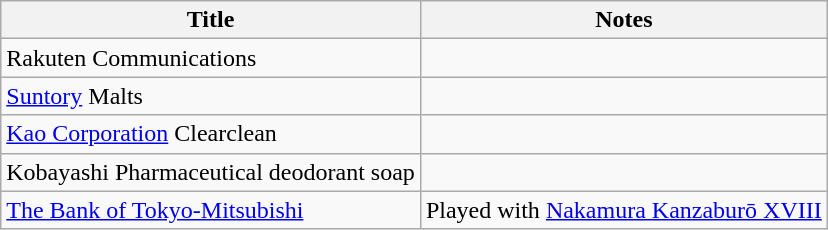<table class="wikitable">
<tr>
<th>Title</th>
<th>Notes</th>
</tr>
<tr>
<td>Rakuten Communications</td>
<td></td>
</tr>
<tr>
<td><a href='#'>Suntory</a> Malts</td>
<td></td>
</tr>
<tr>
<td><a href='#'>Kao Corporation</a> Clearclean</td>
<td></td>
</tr>
<tr>
<td>Kobayashi Pharmaceutical deodorant soap</td>
<td></td>
</tr>
<tr>
<td><a href='#'>The Bank of Tokyo-Mitsubishi</a></td>
<td>Played with <a href='#'>Nakamura Kanzaburō XVIII</a></td>
</tr>
</table>
